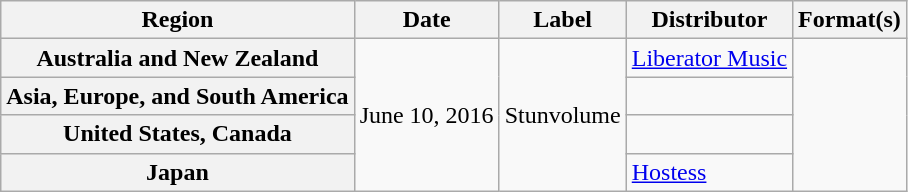<table class="wikitable plainrowheaders">
<tr>
<th scope="col">Region</th>
<th scope="col">Date</th>
<th scope="col">Label</th>
<th scope="col">Distributor</th>
<th scope="col">Format(s)</th>
</tr>
<tr>
<th scope="row">Australia and New Zealand</th>
<td rowspan="4">June 10, 2016</td>
<td rowspan="4">Stunvolume</td>
<td><a href='#'>Liberator Music</a></td>
<td rowspan="4"></td>
</tr>
<tr>
<th scope="row">Asia, Europe, and South America</th>
<td></td>
</tr>
<tr>
<th scope="row">United States, Canada</th>
<td></td>
</tr>
<tr>
<th scope="row">Japan</th>
<td><a href='#'>Hostess</a></td>
</tr>
</table>
